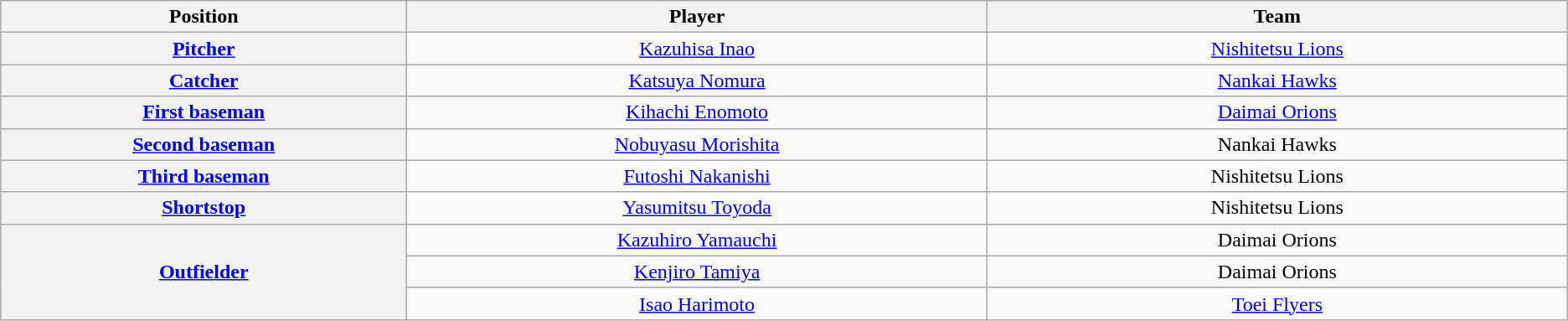<table class="wikitable" style="text-align:center;">
<tr>
<th scope="col" width="7%">Position</th>
<th scope="col" width="10%">Player</th>
<th scope="col" width="10%">Team</th>
</tr>
<tr>
<th scope="row" style="text-align:center;"><a href='#'>Pitcher</a></th>
<td><a href='#'>Kazuhisa Inao</a></td>
<td><a href='#'>Nishitetsu Lions</a></td>
</tr>
<tr>
<th scope="row" style="text-align:center;"><a href='#'>Catcher</a></th>
<td><a href='#'>Katsuya Nomura</a></td>
<td><a href='#'>Nankai Hawks</a></td>
</tr>
<tr>
<th scope="row" style="text-align:center;"><a href='#'>First baseman</a></th>
<td><a href='#'>Kihachi Enomoto</a></td>
<td><a href='#'>Daimai Orions</a></td>
</tr>
<tr>
<th scope="row" style="text-align:center;"><a href='#'>Second baseman</a></th>
<td><a href='#'>Nobuyasu Morishita</a></td>
<td>Nankai Hawks</td>
</tr>
<tr>
<th scope="row" style="text-align:center;"><a href='#'>Third baseman</a></th>
<td><a href='#'>Futoshi Nakanishi</a></td>
<td>Nishitetsu Lions</td>
</tr>
<tr>
<th scope="row" style="text-align:center;"><a href='#'>Shortstop</a></th>
<td><a href='#'>Yasumitsu Toyoda</a></td>
<td>Nishitetsu Lions</td>
</tr>
<tr>
<th scope="row" style="text-align:center;" rowspan=3><a href='#'>Outfielder</a></th>
<td><a href='#'>Kazuhiro Yamauchi</a></td>
<td>Daimai Orions</td>
</tr>
<tr>
<td><a href='#'>Kenjiro Tamiya</a></td>
<td>Daimai Orions</td>
</tr>
<tr>
<td><a href='#'>Isao Harimoto</a></td>
<td><a href='#'>Toei Flyers</a></td>
</tr>
</table>
